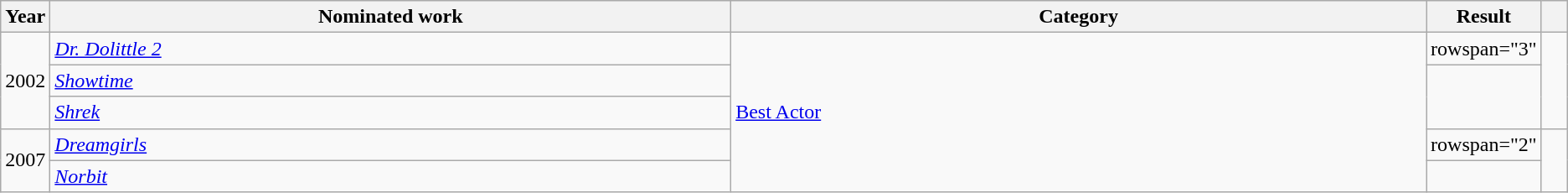<table class="wikitable sortable">
<tr>
<th scope="col" style="width:1em;">Year</th>
<th scope="col" style="width:39em;">Nominated work</th>
<th scope="col" style="width:40em;">Category</th>
<th scope="col" style="width:5em;">Result</th>
<th scope="col" style="width:1em;"class="unsortable"></th>
</tr>
<tr>
<td rowspan="3">2002</td>
<td><em><a href='#'>Dr. Dolittle 2</a></em></td>
<td rowspan="5"><a href='#'>Best Actor</a></td>
<td>rowspan="3" </td>
<td rowspan="3"></td>
</tr>
<tr>
<td><em><a href='#'>Showtime</a></em></td>
</tr>
<tr>
<td><em><a href='#'>Shrek</a></em></td>
</tr>
<tr>
<td rowspan="2">2007</td>
<td><em><a href='#'>Dreamgirls</a></em></td>
<td>rowspan="2" </td>
<td rowspan="2"></td>
</tr>
<tr>
<td><em><a href='#'>Norbit</a></em></td>
</tr>
</table>
